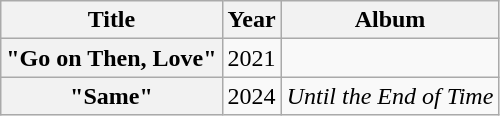<table class="wikitable plainrowheaders">
<tr>
<th>Title</th>
<th>Year</th>
<th>Album</th>
</tr>
<tr>
<th scope="row">"Go on Then, Love"<br></th>
<td>2021</td>
<td></td>
</tr>
<tr>
<th scope="row">"Same"<br></th>
<td>2024</td>
<td><em>Until the End of Time</em></td>
</tr>
</table>
